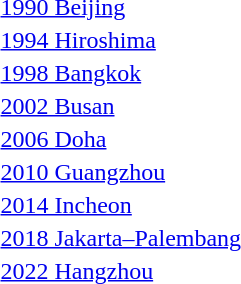<table>
<tr>
<td><a href='#'>1990 Beijing</a></td>
<td></td>
<td></td>
<td></td>
</tr>
<tr>
<td><a href='#'>1994 Hiroshima</a></td>
<td></td>
<td></td>
<td></td>
</tr>
<tr>
<td><a href='#'>1998 Bangkok</a></td>
<td></td>
<td></td>
<td></td>
</tr>
<tr>
<td><a href='#'>2002 Busan</a></td>
<td></td>
<td></td>
<td></td>
</tr>
<tr>
<td><a href='#'>2006 Doha</a></td>
<td></td>
<td></td>
<td></td>
</tr>
<tr>
<td><a href='#'>2010 Guangzhou</a></td>
<td></td>
<td></td>
<td></td>
</tr>
<tr>
<td><a href='#'>2014 Incheon</a></td>
<td></td>
<td></td>
<td></td>
</tr>
<tr>
<td><a href='#'>2018 Jakarta–Palembang</a></td>
<td></td>
<td></td>
<td></td>
</tr>
<tr>
<td><a href='#'>2022 Hangzhou</a></td>
<td></td>
<td></td>
<td></td>
</tr>
</table>
